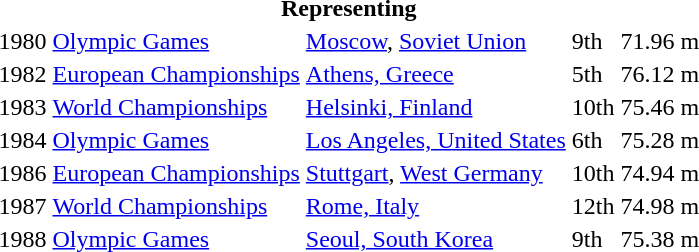<table>
<tr>
<th colspan="5">Representing </th>
</tr>
<tr>
<td>1980</td>
<td><a href='#'>Olympic Games</a></td>
<td><a href='#'>Moscow</a>, <a href='#'>Soviet Union</a></td>
<td>9th</td>
<td>71.96 m</td>
</tr>
<tr>
<td>1982</td>
<td><a href='#'>European Championships</a></td>
<td><a href='#'>Athens, Greece</a></td>
<td>5th</td>
<td>76.12 m</td>
</tr>
<tr>
<td>1983</td>
<td><a href='#'>World Championships</a></td>
<td><a href='#'>Helsinki, Finland</a></td>
<td>10th</td>
<td>75.46 m</td>
</tr>
<tr>
<td>1984</td>
<td><a href='#'>Olympic Games</a></td>
<td><a href='#'>Los Angeles, United States</a></td>
<td>6th</td>
<td>75.28 m</td>
</tr>
<tr>
<td>1986</td>
<td><a href='#'>European Championships</a></td>
<td><a href='#'>Stuttgart</a>, <a href='#'>West Germany</a></td>
<td>10th</td>
<td>74.94 m</td>
</tr>
<tr>
<td>1987</td>
<td><a href='#'>World Championships</a></td>
<td><a href='#'>Rome, Italy</a></td>
<td>12th</td>
<td>74.98 m</td>
</tr>
<tr>
<td>1988</td>
<td><a href='#'>Olympic Games</a></td>
<td><a href='#'>Seoul, South Korea</a></td>
<td>9th</td>
<td>75.38 m</td>
</tr>
</table>
